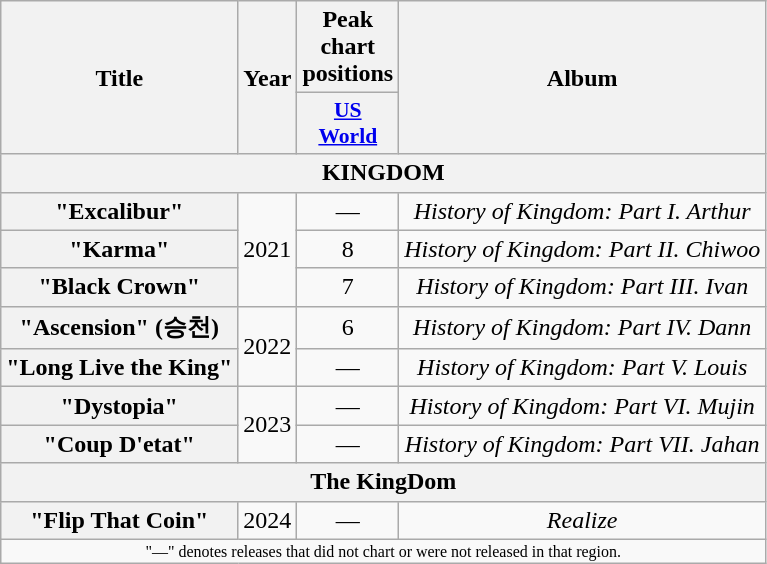<table class="wikitable plainrowheaders" style="text-align:center">
<tr>
<th scope="col" rowspan="2">Title</th>
<th scope="col" rowspan="2">Year</th>
<th scope="col">Peak chart positions</th>
<th scope="col" rowspan="2">Album</th>
</tr>
<tr>
<th scope="col" style="font-size:90%; width:3em"><a href='#'>US<br>World</a><br></th>
</tr>
<tr>
<th colspan="4">KINGDOM</th>
</tr>
<tr>
<th scope="row">"Excalibur"</th>
<td rowspan="3">2021</td>
<td>—</td>
<td><em>History of Kingdom: Part I. Arthur</em></td>
</tr>
<tr>
<th scope="row">"Karma"</th>
<td>8</td>
<td><em>History of Kingdom: Part II. Chiwoo</em></td>
</tr>
<tr>
<th scope="row">"Black Crown"</th>
<td>7</td>
<td><em>History of Kingdom: Part III. Ivan</em></td>
</tr>
<tr>
<th scope="row">"Ascension" (승천)</th>
<td rowspan="2">2022</td>
<td>6</td>
<td><em>History of Kingdom: Part IV. Dann</em></td>
</tr>
<tr>
<th scope="row">"Long Live the King"</th>
<td>—</td>
<td><em>History of Kingdom: Part V. Louis</em></td>
</tr>
<tr>
<th scope="row">"Dystopia"</th>
<td rowspan="2">2023</td>
<td>—</td>
<td><em>History of Kingdom: Part VI. Mujin</em></td>
</tr>
<tr>
<th scope="row">"Coup D'etat"</th>
<td>—</td>
<td><em>History of Kingdom: Part VII. Jahan</em></td>
</tr>
<tr>
<th colspan="4">The KingDom</th>
</tr>
<tr>
<th scope="row">"Flip That Coin"</th>
<td>2024</td>
<td>—</td>
<td><em>Realize</em></td>
</tr>
<tr>
<td colspan="4" style="font-size:8pt">"—" denotes releases that did not chart or were not released in that region.</td>
</tr>
</table>
